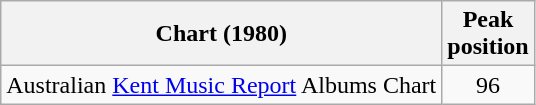<table class="wikitable">
<tr>
<th>Chart (1980)</th>
<th>Peak<br>position</th>
</tr>
<tr>
<td>Australian <a href='#'>Kent Music Report</a> Albums Chart</td>
<td align="center">96</td>
</tr>
</table>
